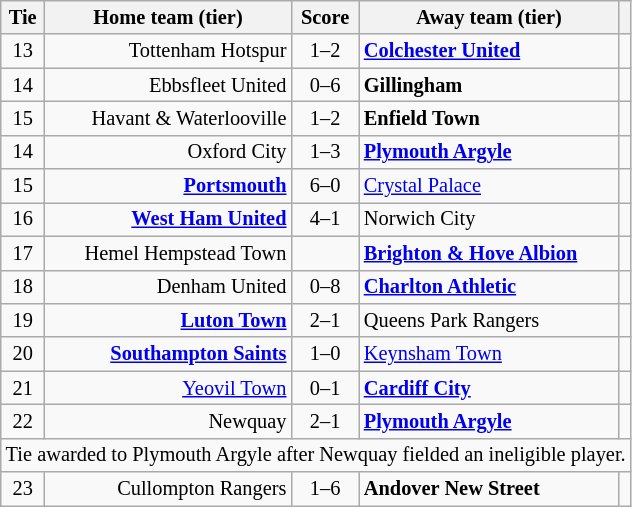<table class="wikitable" style="text-align:center; font-size:85%">
<tr>
<th>Tie</th>
<th>Home team (tier)</th>
<th>Score</th>
<th>Away team (tier)</th>
<th></th>
</tr>
<tr>
<td>13</td>
<td style="text-align: right;">Tottenham Hotspur</td>
<td style="text-align: center;">1–2</td>
<td style="text-align: left;"><strong><a href='#'>Colchester United</a></strong></td>
<td></td>
</tr>
<tr>
<td>14</td>
<td style="text-align: right;">Ebbsfleet United</td>
<td style="text-align: center;">0–6</td>
<td style="text-align: left;"><strong>Gillingham</strong></td>
<td></td>
</tr>
<tr>
<td>15</td>
<td style="text-align: right;">Havant & Waterlooville</td>
<td style="text-align: center;">1–2 </td>
<td style="text-align: left;"><strong>Enfield Town</strong></td>
<td></td>
</tr>
<tr>
<td>14</td>
<td style="text-align: right;">Oxford City</td>
<td style="text-align: center;">1–3</td>
<td style="text-align: left;"><strong><a href='#'>Plymouth Argyle</a></strong></td>
<td></td>
</tr>
<tr>
<td>15</td>
<td style="text-align: right;"><strong><a href='#'>Portsmouth</a></strong></td>
<td style="text-align: center;">6–0</td>
<td style="text-align: left;"><a href='#'>Crystal Palace</a></td>
<td></td>
</tr>
<tr>
<td>16</td>
<td style="text-align: right;"><strong><a href='#'>West Ham United</a></strong></td>
<td style="text-align: center;">4–1</td>
<td style="text-align: left;">Norwich City</td>
<td></td>
</tr>
<tr>
<td>17</td>
<td style="text-align: right;">Hemel Hempstead Town</td>
<td style="text-align: center;"></td>
<td style="text-align: left;"><strong><a href='#'>Brighton & Hove Albion</a></strong></td>
<td></td>
</tr>
<tr>
<td>18</td>
<td style="text-align: right;">Denham United</td>
<td style="text-align: center;">0–8</td>
<td style="text-align: left;"><strong><a href='#'>Charlton Athletic</a></strong></td>
<td></td>
</tr>
<tr>
<td>19</td>
<td style="text-align: right;"><strong><a href='#'>Luton Town</a></strong></td>
<td style="text-align: center;">2–1 </td>
<td style="text-align: left;">Queens Park Rangers</td>
<td></td>
</tr>
<tr>
<td>20</td>
<td style="text-align: right;"><strong><a href='#'>Southampton Saints</a></strong></td>
<td style="text-align: center;">1–0</td>
<td style="text-align: left;"><a href='#'>Keynsham Town</a></td>
<td></td>
</tr>
<tr>
<td>21</td>
<td style="text-align: right;"><a href='#'>Yeovil Town</a></td>
<td style="text-align: center;">0–1</td>
<td style="text-align: left;"><strong><a href='#'>Cardiff City</a></strong></td>
<td></td>
</tr>
<tr>
<td>22</td>
<td style="text-align: right;">Newquay</td>
<td style="text-align: center;">2–1</td>
<td style="text-align: left;"><a href='#'><strong>Plymouth Argyle</strong></a></td>
<td></td>
</tr>
<tr>
<td colspan="5">Tie awarded to Plymouth Argyle after Newquay fielded an ineligible player.</td>
</tr>
<tr>
<td>23</td>
<td style="text-align: right;">Cullompton Rangers</td>
<td style="text-align: center;">1–6</td>
<td style="text-align: left;"><strong>Andover New Street</strong></td>
<td></td>
</tr>
</table>
